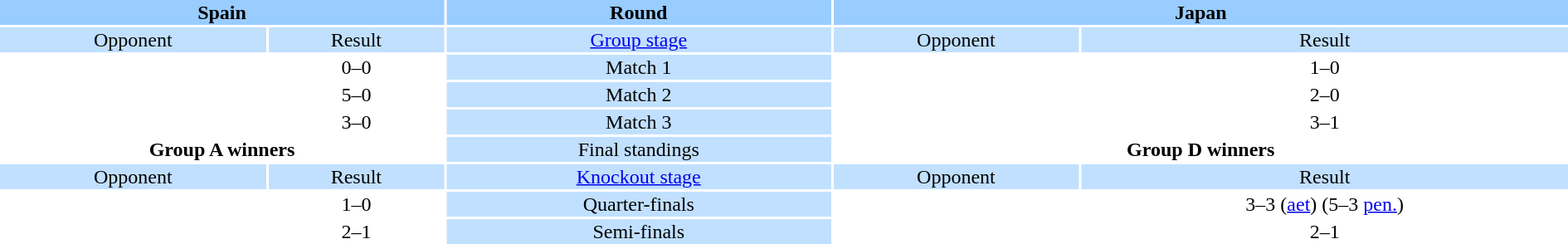<table style="width:100%;text-align:center">
<tr style="vertical-align:top;background:#9cf">
<th colspan=2 style="width:1*">Spain</th>
<th>Round</th>
<th colspan=2 style="width:1*">Japan</th>
</tr>
<tr style="vertical-align:top;background:#c1e0ff">
<td>Opponent</td>
<td>Result</td>
<td><a href='#'>Group stage</a></td>
<td>Opponent</td>
<td>Result</td>
</tr>
<tr>
<td align=left></td>
<td>0–0</td>
<td style="background:#c1e0ff">Match 1</td>
<td align=left></td>
<td>1–0</td>
</tr>
<tr>
<td align=left></td>
<td>5–0</td>
<td style="background:#c1e0ff">Match 2</td>
<td align=left></td>
<td>2–0</td>
</tr>
<tr>
<td align=left></td>
<td>3–0</td>
<td style="background:#c1e0ff">Match 3</td>
<td align=left></td>
<td>3–1</td>
</tr>
<tr>
<td colspan="2" style="text-align:center"><strong>Group A winners</strong><br></td>
<td style="background:#c1e0ff">Final standings</td>
<td colspan="2" style="text-align:center"><strong>Group D winners</strong><br></td>
</tr>
<tr style="vertical-align:top;background:#c1e0ff">
<td>Opponent</td>
<td>Result</td>
<td><a href='#'>Knockout stage</a></td>
<td>Opponent</td>
<td>Result</td>
</tr>
<tr>
<td align=left></td>
<td>1–0</td>
<td style="background:#c1e0ff">Quarter-finals</td>
<td align=left></td>
<td>3–3 (<a href='#'>aet</a>) (5–3 <a href='#'>pen.</a>)</td>
</tr>
<tr>
<td align=left></td>
<td>2–1</td>
<td style="background:#c1e0ff">Semi-finals</td>
<td align=left></td>
<td>2–1</td>
</tr>
</table>
